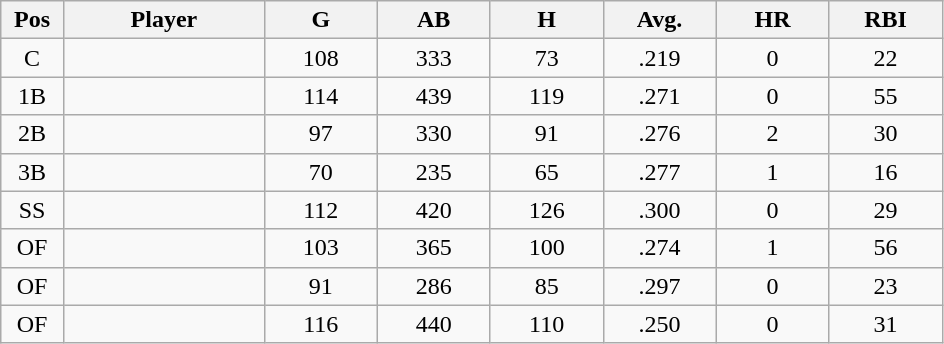<table class="wikitable sortable">
<tr>
<th bgcolor="#DDDDFF" width="5%">Pos</th>
<th bgcolor="#DDDDFF" width="16%">Player</th>
<th bgcolor="#DDDDFF" width="9%">G</th>
<th bgcolor="#DDDDFF" width="9%">AB</th>
<th bgcolor="#DDDDFF" width="9%">H</th>
<th bgcolor="#DDDDFF" width="9%">Avg.</th>
<th bgcolor="#DDDDFF" width="9%">HR</th>
<th bgcolor="#DDDDFF" width="9%">RBI</th>
</tr>
<tr align="center">
<td>C</td>
<td></td>
<td>108</td>
<td>333</td>
<td>73</td>
<td>.219</td>
<td>0</td>
<td>22</td>
</tr>
<tr align="center">
<td>1B</td>
<td></td>
<td>114</td>
<td>439</td>
<td>119</td>
<td>.271</td>
<td>0</td>
<td>55</td>
</tr>
<tr align="center">
<td>2B</td>
<td></td>
<td>97</td>
<td>330</td>
<td>91</td>
<td>.276</td>
<td>2</td>
<td>30</td>
</tr>
<tr align="center">
<td>3B</td>
<td></td>
<td>70</td>
<td>235</td>
<td>65</td>
<td>.277</td>
<td>1</td>
<td>16</td>
</tr>
<tr align="center">
<td>SS</td>
<td></td>
<td>112</td>
<td>420</td>
<td>126</td>
<td>.300</td>
<td>0</td>
<td>29</td>
</tr>
<tr align="center">
<td>OF</td>
<td></td>
<td>103</td>
<td>365</td>
<td>100</td>
<td>.274</td>
<td>1</td>
<td>56</td>
</tr>
<tr align="center">
<td>OF</td>
<td></td>
<td>91</td>
<td>286</td>
<td>85</td>
<td>.297</td>
<td>0</td>
<td>23</td>
</tr>
<tr align="center">
<td>OF</td>
<td></td>
<td>116</td>
<td>440</td>
<td>110</td>
<td>.250</td>
<td>0</td>
<td>31</td>
</tr>
</table>
